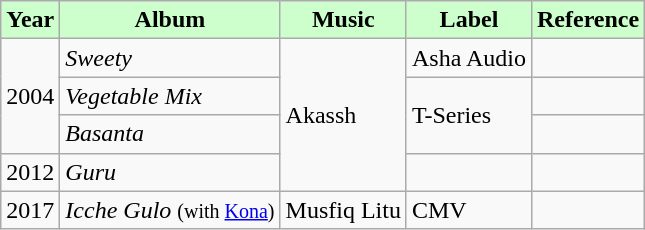<table class="wikitable sortable">
<tr>
<th style="background:#cfc; text-align:center;">Year</th>
<th style="background:#cfc; text-align:center;">Album</th>
<th style="background:#cfc; text-align:center;">Music</th>
<th style="background:#cfc; text-align:center;">Label</th>
<th style="background:#cfc; text-align:center;">Reference</th>
</tr>
<tr>
<td rowspan="3">2004</td>
<td><em>Sweety</em></td>
<td rowspan="4">Akassh</td>
<td>Asha Audio</td>
<td></td>
</tr>
<tr>
<td><em>Vegetable Mix</em></td>
<td rowspan="2">T-Series</td>
<td></td>
</tr>
<tr>
<td><em>Basanta</em></td>
<td></td>
</tr>
<tr>
<td>2012</td>
<td><em>Guru</em></td>
<td></td>
<td></td>
</tr>
<tr>
<td>2017</td>
<td><em>Icche Gulo</em> <small>(with <a href='#'>Kona</a>)</small></td>
<td>Musfiq Litu</td>
<td>CMV</td>
<td></td>
</tr>
</table>
